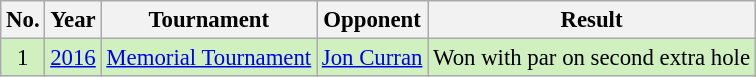<table class="wikitable" style="font-size:95%;">
<tr>
<th>No.</th>
<th>Year</th>
<th>Tournament</th>
<th>Opponent</th>
<th>Result</th>
</tr>
<tr style="background:#d0f0c0;">
<td align=center>1</td>
<td align=center><a href='#'>2016</a></td>
<td><a href='#'>Memorial Tournament</a></td>
<td> <a href='#'>Jon Curran</a></td>
<td>Won with par on second extra hole</td>
</tr>
</table>
